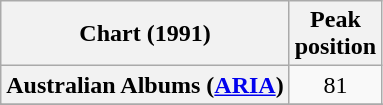<table class="wikitable sortable plainrowheaders" style="text-align:center">
<tr>
<th scope="col">Chart (1991)</th>
<th scope="col">Peak<br>position</th>
</tr>
<tr>
<th scope="row">Australian Albums (<a href='#'>ARIA</a>)</th>
<td>81</td>
</tr>
<tr>
</tr>
<tr>
</tr>
<tr>
</tr>
<tr>
</tr>
<tr>
</tr>
<tr>
</tr>
</table>
